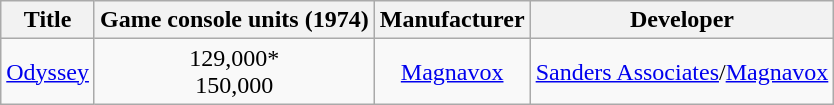<table class="wikitable sortable" style="text-align:center">
<tr>
<th>Title</th>
<th>Game console units (1974)</th>
<th>Manufacturer</th>
<th>Developer</th>
</tr>
<tr>
<td><a href='#'>Odyssey</a></td>
<td>129,000*<br>150,000</td>
<td><a href='#'>Magnavox</a></td>
<td><a href='#'>Sanders Associates</a>/<a href='#'>Magnavox</a></td>
</tr>
</table>
